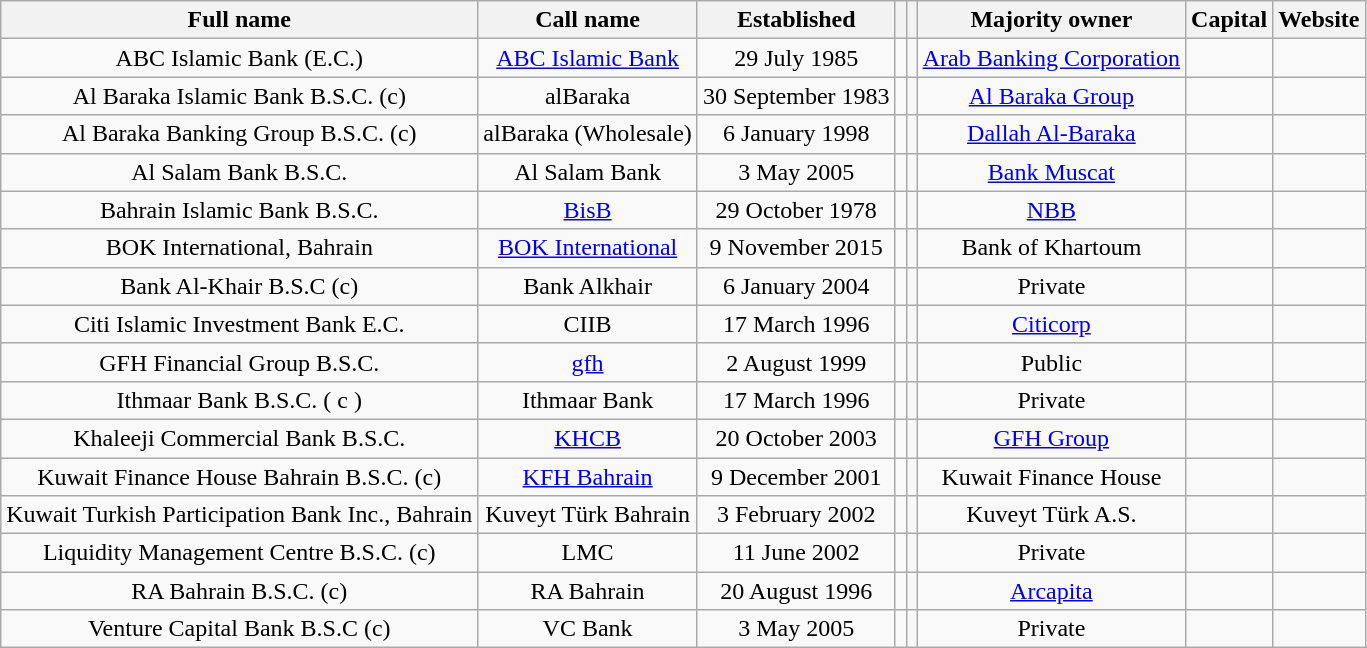<table class="wikitable sortable" style="text-align:center">
<tr>
<th>Full name</th>
<th>Call name</th>
<th>Established</th>
<th></th>
<th></th>
<th>Majority owner</th>
<th>Capital</th>
<th>Website</th>
</tr>
<tr>
<td>ABC Islamic Bank (E.C.)</td>
<td><a href='#'>ABC Islamic Bank</a></td>
<td>29 July 1985</td>
<td></td>
<td></td>
<td><a href='#'>Arab Banking Corporation</a></td>
<td></td>
<td></td>
</tr>
<tr>
<td>Al Baraka Islamic Bank B.S.C. (c)</td>
<td>alBaraka</td>
<td>30 September 1983</td>
<td></td>
<td></td>
<td><a href='#'>Al Baraka Group</a></td>
<td></td>
<td></td>
</tr>
<tr>
<td>Al Baraka Banking Group B.S.C. (c)</td>
<td>alBaraka (Wholesale)</td>
<td>6 January 1998</td>
<td></td>
<td></td>
<td><a href='#'>Dallah Al-Baraka</a></td>
<td></td>
<td></td>
</tr>
<tr>
<td>Al Salam Bank B.S.C.</td>
<td>Al Salam Bank</td>
<td>3 May 2005</td>
<td></td>
<td></td>
<td><a href='#'>Bank Muscat</a></td>
<td></td>
<td></td>
</tr>
<tr>
<td>Bahrain Islamic Bank B.S.C.</td>
<td><a href='#'>BisB</a></td>
<td>29 October 1978</td>
<td></td>
<td></td>
<td><a href='#'>NBB</a></td>
<td></td>
<td></td>
</tr>
<tr>
<td>BOK International, Bahrain</td>
<td><a href='#'>BOK International</a></td>
<td>9 November 2015</td>
<td></td>
<td></td>
<td>Bank of Khartoum</td>
<td></td>
<td></td>
</tr>
<tr>
<td>Bank Al-Khair B.S.C (c)</td>
<td>Bank Alkhair</td>
<td>6 January 2004</td>
<td></td>
<td></td>
<td>Private</td>
<td></td>
<td></td>
</tr>
<tr>
<td>Citi Islamic Investment Bank E.C.</td>
<td>CIIB</td>
<td>17 March 1996</td>
<td></td>
<td></td>
<td><a href='#'>Citicorp</a></td>
<td></td>
<td></td>
</tr>
<tr>
<td>GFH Financial Group B.S.C.</td>
<td><a href='#'>gfh</a></td>
<td>2 August 1999</td>
<td></td>
<td></td>
<td>Public</td>
<td></td>
<td></td>
</tr>
<tr>
<td>Ithmaar Bank B.S.C. ( c )</td>
<td>Ithmaar Bank</td>
<td>17 March 1996</td>
<td></td>
<td></td>
<td>Private</td>
<td></td>
<td></td>
</tr>
<tr>
<td>Khaleeji Commercial Bank B.S.C.</td>
<td><a href='#'>KHCB</a></td>
<td>20 October 2003</td>
<td></td>
<td></td>
<td><a href='#'>GFH Group</a></td>
<td></td>
<td></td>
</tr>
<tr>
<td>Kuwait Finance House Bahrain B.S.C. (c)</td>
<td><a href='#'>KFH Bahrain</a></td>
<td>9 December 2001</td>
<td></td>
<td></td>
<td>Kuwait Finance House</td>
<td></td>
<td></td>
</tr>
<tr>
<td>Kuwait Turkish Participation Bank Inc., Bahrain</td>
<td>Kuveyt Türk Bahrain</td>
<td>3 February 2002</td>
<td></td>
<td></td>
<td>Kuveyt Türk A.S.</td>
<td></td>
<td></td>
</tr>
<tr>
<td>Liquidity Management Centre B.S.C. (c)</td>
<td>LMC</td>
<td>11 June 2002</td>
<td></td>
<td></td>
<td>Private</td>
<td></td>
<td></td>
</tr>
<tr>
<td>RA Bahrain B.S.C. (c)</td>
<td>RA Bahrain</td>
<td>20 August 1996</td>
<td></td>
<td></td>
<td><a href='#'>Arcapita</a></td>
<td></td>
<td></td>
</tr>
<tr>
<td>Venture Capital Bank B.S.C (c)</td>
<td>VC Bank</td>
<td>3 May 2005</td>
<td></td>
<td></td>
<td>Private</td>
<td></td>
<td></td>
</tr>
</table>
